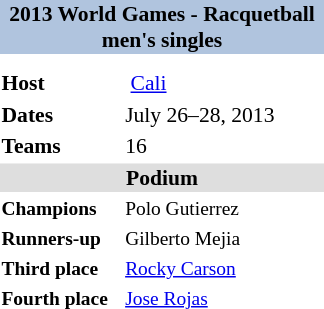<table class="toccolours" style="float: right; margin: 0 0 1em 1em; font-size: 90%;" width=220px>
<tr>
<td colspan="2" style="background: #B0C4DE; text-align: center;" height=30px><strong>2013 World Games -  Racquetball men's singles</strong></td>
</tr>
<tr>
<td colspan="2" style="text-align: center;"></td>
</tr>
<tr style="vertical-align:top;">
<td colspan=2></td>
</tr>
<tr style="vertical-align:top;">
<td><strong>Host</strong></td>
<td> <a href='#'>Cali</a></td>
</tr>
<tr style="vertical-align:top;">
<td><strong>Dates</strong></td>
<td>July 26–28, 2013</td>
</tr>
<tr style="vertical-align:top;">
<td width=90><strong>Teams</strong></td>
<td>16</td>
</tr>
<tr>
<td colspan="2" style="background: #dedede; text-align: center;"><strong>Podium</strong></td>
</tr>
<tr style="vertical-align:top;">
<td style=font-size:90% width=100> <strong>Champions</strong></td>
<td style=font-size:90% width=250> Polo Gutierrez</td>
</tr>
<tr>
<td style=font-size:90% width=100> <strong>Runners-up</strong></td>
<td style=font-size:90% width=250> Gilberto Mejia</td>
</tr>
<tr>
<td style=font-size:90% width=100> <strong>Third place</strong></td>
<td style=font-size:90% width=250> <a href='#'>Rocky Carson</a></td>
</tr>
<tr>
<td style=font-size:90% width=100><strong>Fourth place</strong></td>
<td style=font-size:90% width=250> <a href='#'>Jose Rojas</a></td>
</tr>
</table>
